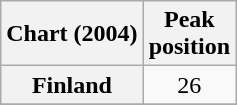<table class="wikitable sortable plainrowheaders">
<tr>
<th>Chart (2004)</th>
<th>Peak<br>position</th>
</tr>
<tr>
<th scope="row">Finland</th>
<td align="center">26</td>
</tr>
<tr>
</tr>
</table>
